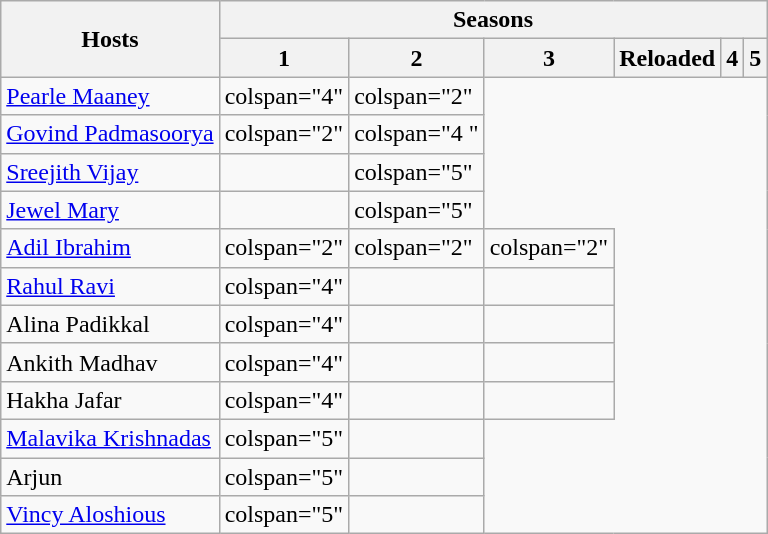<table class="wikitable plainrowheaders">
<tr>
<th scope="col" rowspan="2">Hosts</th>
<th scope="col" colspan="6">Seasons</th>
</tr>
<tr>
<th scope="col">1</th>
<th scope="col">2</th>
<th scope="col">3</th>
<th scope="col">Reloaded</th>
<th scope="col">4</th>
<th scope="col">5</th>
</tr>
<tr>
<td><a href='#'>Pearle Maaney</a></td>
<td>colspan="4" </td>
<td>colspan="2" </td>
</tr>
<tr>
<td><a href='#'>Govind Padmasoorya</a></td>
<td>colspan="2" </td>
<td>colspan="4 "</td>
</tr>
<tr>
<td><a href='#'>Sreejith Vijay</a></td>
<td></td>
<td>colspan="5" </td>
</tr>
<tr>
<td><a href='#'>Jewel Mary</a></td>
<td></td>
<td>colspan="5" </td>
</tr>
<tr>
<td><a href='#'>Adil Ibrahim</a></td>
<td>colspan="2" </td>
<td>colspan="2" </td>
<td>colspan="2" </td>
</tr>
<tr>
<td><a href='#'>Rahul Ravi</a></td>
<td>colspan="4" </td>
<td></td>
<td></td>
</tr>
<tr>
<td>Alina Padikkal</td>
<td>colspan="4" </td>
<td></td>
<td></td>
</tr>
<tr>
<td>Ankith Madhav</td>
<td>colspan="4" </td>
<td></td>
<td></td>
</tr>
<tr>
<td>Hakha Jafar</td>
<td>colspan="4" </td>
<td></td>
<td></td>
</tr>
<tr>
<td><a href='#'>Malavika Krishnadas</a></td>
<td>colspan="5" </td>
<td></td>
</tr>
<tr>
<td>Arjun</td>
<td>colspan="5" </td>
<td></td>
</tr>
<tr>
<td><a href='#'>Vincy Aloshious</a></td>
<td>colspan="5" </td>
<td></td>
</tr>
</table>
